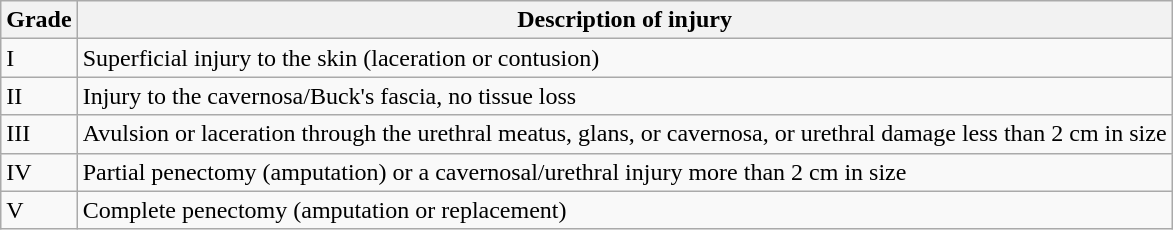<table class="wikitable">
<tr>
<th>Grade</th>
<th>Description of injury</th>
</tr>
<tr>
<td>I</td>
<td>Superficial injury to the skin (laceration or contusion)</td>
</tr>
<tr>
<td>II</td>
<td>Injury to the cavernosa/Buck's fascia, no tissue loss</td>
</tr>
<tr>
<td>III</td>
<td>Avulsion or laceration through the urethral meatus, glans, or cavernosa, or urethral damage less than 2 cm in size</td>
</tr>
<tr>
<td>IV</td>
<td>Partial penectomy (amputation) or a cavernosal/urethral injury more than 2 cm in size</td>
</tr>
<tr>
<td>V</td>
<td>Complete penectomy (amputation or replacement)</td>
</tr>
</table>
